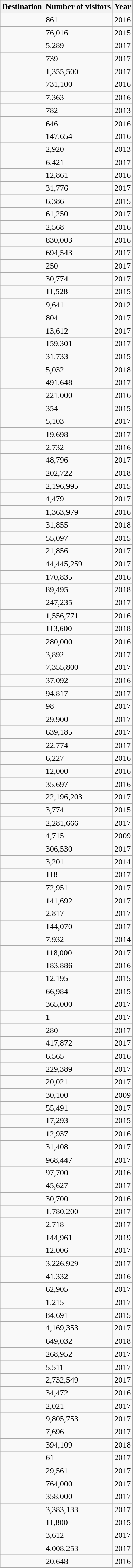<table class="wikitable sortable collapsible collapsed">
<tr>
<th>Destination</th>
<th>Number of visitors</th>
<th>Year</th>
</tr>
<tr>
<td></td>
<td>861</td>
<td>2016</td>
</tr>
<tr>
<td></td>
<td>76,016</td>
<td>2015</td>
</tr>
<tr>
<td></td>
<td>5,289</td>
<td>2017</td>
</tr>
<tr>
<td></td>
<td>739</td>
<td>2017</td>
</tr>
<tr>
<td></td>
<td>1,355,500</td>
<td>2017</td>
</tr>
<tr>
<td></td>
<td>731,100</td>
<td>2016</td>
</tr>
<tr>
<td></td>
<td>7,363</td>
<td>2016</td>
</tr>
<tr>
<td></td>
<td>782</td>
<td>2013</td>
</tr>
<tr>
<td></td>
<td>646</td>
<td>2016</td>
</tr>
<tr>
<td></td>
<td>147,654</td>
<td>2016</td>
</tr>
<tr>
<td></td>
<td>2,920</td>
<td>2013</td>
</tr>
<tr>
<td></td>
<td>6,421</td>
<td>2017</td>
</tr>
<tr>
<td></td>
<td>12,861</td>
<td>2016</td>
</tr>
<tr>
<td></td>
<td>31,776</td>
<td>2017</td>
</tr>
<tr>
<td></td>
<td>6,386</td>
<td>2015</td>
</tr>
<tr>
<td></td>
<td>61,250</td>
<td>2017</td>
</tr>
<tr>
<td></td>
<td>2,568</td>
<td>2016</td>
</tr>
<tr>
<td></td>
<td>830,003</td>
<td>2016</td>
</tr>
<tr>
<td></td>
<td>694,543</td>
<td>2017</td>
</tr>
<tr>
<td></td>
<td>250</td>
<td>2017</td>
</tr>
<tr>
<td></td>
<td>30,774</td>
<td>2017</td>
</tr>
<tr>
<td></td>
<td>11,528</td>
<td>2015</td>
</tr>
<tr>
<td></td>
<td>9,641</td>
<td>2012</td>
</tr>
<tr>
<td></td>
<td>804</td>
<td>2017</td>
</tr>
<tr>
<td></td>
<td>13,612</td>
<td>2017</td>
</tr>
<tr>
<td></td>
<td>159,301</td>
<td>2017</td>
</tr>
<tr>
<td></td>
<td>31,733</td>
<td>2015</td>
</tr>
<tr>
<td></td>
<td>5,032</td>
<td>2018</td>
</tr>
<tr>
<td></td>
<td>491,648</td>
<td>2017</td>
</tr>
<tr>
<td></td>
<td>221,000</td>
<td>2016</td>
</tr>
<tr>
<td></td>
<td>354</td>
<td>2015</td>
</tr>
<tr>
<td></td>
<td>5,103</td>
<td>2017</td>
</tr>
<tr>
<td></td>
<td>19,698</td>
<td>2017</td>
</tr>
<tr>
<td></td>
<td>2,732</td>
<td>2016</td>
</tr>
<tr>
<td></td>
<td>48,796</td>
<td>2017</td>
</tr>
<tr>
<td></td>
<td>202,722</td>
<td>2018</td>
</tr>
<tr>
<td></td>
<td>2,196,995</td>
<td>2015</td>
</tr>
<tr>
<td></td>
<td>4,479</td>
<td>2017</td>
</tr>
<tr>
<td></td>
<td>1,363,979</td>
<td>2016</td>
</tr>
<tr>
<td></td>
<td>31,855</td>
<td>2018</td>
</tr>
<tr>
<td></td>
<td>55,097</td>
<td>2015</td>
</tr>
<tr>
<td></td>
<td>21,856</td>
<td>2017</td>
</tr>
<tr>
<td></td>
<td>44,445,259</td>
<td>2017</td>
</tr>
<tr>
<td></td>
<td>170,835</td>
<td>2016</td>
</tr>
<tr>
<td></td>
<td>89,495</td>
<td>2018</td>
</tr>
<tr>
<td></td>
<td>247,235</td>
<td>2017</td>
</tr>
<tr>
<td></td>
<td>1,556,771</td>
<td>2016</td>
</tr>
<tr>
<td></td>
<td>113,600</td>
<td>2018</td>
</tr>
<tr>
<td></td>
<td>280,000</td>
<td>2016</td>
</tr>
<tr>
<td></td>
<td>3,892</td>
<td>2017</td>
</tr>
<tr>
<td></td>
<td>7,355,800</td>
<td>2017</td>
</tr>
<tr>
<td></td>
<td>37,092</td>
<td>2016</td>
</tr>
<tr>
<td></td>
<td>94,817</td>
<td>2017</td>
</tr>
<tr>
<td></td>
<td>98</td>
<td>2017</td>
</tr>
<tr>
<td></td>
<td>29,900</td>
<td>2017</td>
</tr>
<tr>
<td></td>
<td>639,185</td>
<td>2017</td>
</tr>
<tr>
<td></td>
<td>22,774</td>
<td>2017</td>
</tr>
<tr>
<td></td>
<td>6,227</td>
<td>2016</td>
</tr>
<tr>
<td></td>
<td>12,000</td>
<td>2016</td>
</tr>
<tr>
<td></td>
<td>35,697</td>
<td>2016</td>
</tr>
<tr>
<td></td>
<td>22,196,203</td>
<td>2017</td>
</tr>
<tr>
<td></td>
<td>3,774</td>
<td>2015</td>
</tr>
<tr>
<td></td>
<td>2,281,666</td>
<td>2017</td>
</tr>
<tr>
<td></td>
<td>4,715</td>
<td>2009</td>
</tr>
<tr>
<td></td>
<td>306,530</td>
<td>2017</td>
</tr>
<tr>
<td></td>
<td>3,201</td>
<td>2014</td>
</tr>
<tr>
<td></td>
<td>118</td>
<td>2017</td>
</tr>
<tr>
<td></td>
<td>72,951</td>
<td>2017</td>
</tr>
<tr>
<td></td>
<td>141,692</td>
<td>2017</td>
</tr>
<tr>
<td></td>
<td>2,817</td>
<td>2017</td>
</tr>
<tr>
<td></td>
<td>144,070</td>
<td>2017</td>
</tr>
<tr>
<td></td>
<td>7,932</td>
<td>2014</td>
</tr>
<tr>
<td></td>
<td>118,000</td>
<td>2017</td>
</tr>
<tr>
<td></td>
<td>183,886</td>
<td>2016</td>
</tr>
<tr>
<td></td>
<td>12,195</td>
<td>2015</td>
</tr>
<tr>
<td></td>
<td>66,984</td>
<td>2015</td>
</tr>
<tr>
<td></td>
<td>365,000</td>
<td>2017</td>
</tr>
<tr>
<td></td>
<td>1</td>
<td>2017</td>
</tr>
<tr>
<td></td>
<td>280</td>
<td>2017</td>
</tr>
<tr>
<td></td>
<td>417,872</td>
<td>2017</td>
</tr>
<tr>
<td></td>
<td>6,565</td>
<td>2016</td>
</tr>
<tr>
<td></td>
<td>229,389</td>
<td>2017</td>
</tr>
<tr>
<td></td>
<td>20,021</td>
<td>2017</td>
</tr>
<tr>
<td></td>
<td>30,100</td>
<td>2009</td>
</tr>
<tr>
<td></td>
<td>55,491</td>
<td>2017</td>
</tr>
<tr>
<td></td>
<td>17,293</td>
<td>2015</td>
</tr>
<tr>
<td></td>
<td>12,937</td>
<td>2016</td>
</tr>
<tr>
<td></td>
<td>31,408</td>
<td>2017</td>
</tr>
<tr>
<td></td>
<td>968,447</td>
<td>2017</td>
</tr>
<tr>
<td></td>
<td>97,700</td>
<td>2016</td>
</tr>
<tr>
<td></td>
<td>45,627</td>
<td>2017</td>
</tr>
<tr>
<td></td>
<td>30,700</td>
<td>2016</td>
</tr>
<tr>
<td></td>
<td>1,780,200</td>
<td>2017</td>
</tr>
<tr>
<td></td>
<td>2,718</td>
<td>2017</td>
</tr>
<tr>
<td></td>
<td>144,961</td>
<td>2019</td>
</tr>
<tr>
<td></td>
<td>12,006</td>
<td>2017</td>
</tr>
<tr>
<td></td>
<td>3,226,929</td>
<td>2017</td>
</tr>
<tr>
<td></td>
<td>41,332</td>
<td>2016</td>
</tr>
<tr>
<td></td>
<td>62,905</td>
<td>2017</td>
</tr>
<tr>
<td></td>
<td>1,215</td>
<td>2017</td>
</tr>
<tr>
<td></td>
<td>84,691</td>
<td>2015</td>
</tr>
<tr>
<td></td>
<td>4,169,353</td>
<td>2017</td>
</tr>
<tr>
<td></td>
<td>649,032</td>
<td>2018</td>
</tr>
<tr>
<td></td>
<td>268,952</td>
<td>2017</td>
</tr>
<tr>
<td></td>
<td>5,511</td>
<td>2017</td>
</tr>
<tr>
<td></td>
<td>2,732,549</td>
<td>2017</td>
</tr>
<tr>
<td></td>
<td>34,472</td>
<td>2016</td>
</tr>
<tr>
<td></td>
<td>2,021</td>
<td>2017</td>
</tr>
<tr>
<td></td>
<td>9,805,753</td>
<td>2017</td>
</tr>
<tr>
<td></td>
<td>7,696</td>
<td>2017</td>
</tr>
<tr>
<td></td>
<td>394,109</td>
<td>2018</td>
</tr>
<tr>
<td></td>
<td>61</td>
<td>2017</td>
</tr>
<tr>
<td></td>
<td>29,561</td>
<td>2017</td>
</tr>
<tr>
<td></td>
<td>764,000</td>
<td>2017</td>
</tr>
<tr>
<td></td>
<td>358,000</td>
<td>2017</td>
</tr>
<tr>
<td></td>
<td>3,383,133</td>
<td>2017</td>
</tr>
<tr>
<td></td>
<td>11,800</td>
<td>2015</td>
</tr>
<tr>
<td></td>
<td>3,612</td>
<td>2017</td>
</tr>
<tr>
<td></td>
<td>4,008,253</td>
<td>2017</td>
</tr>
<tr>
<td></td>
<td>20,648</td>
<td>2016</td>
</tr>
</table>
